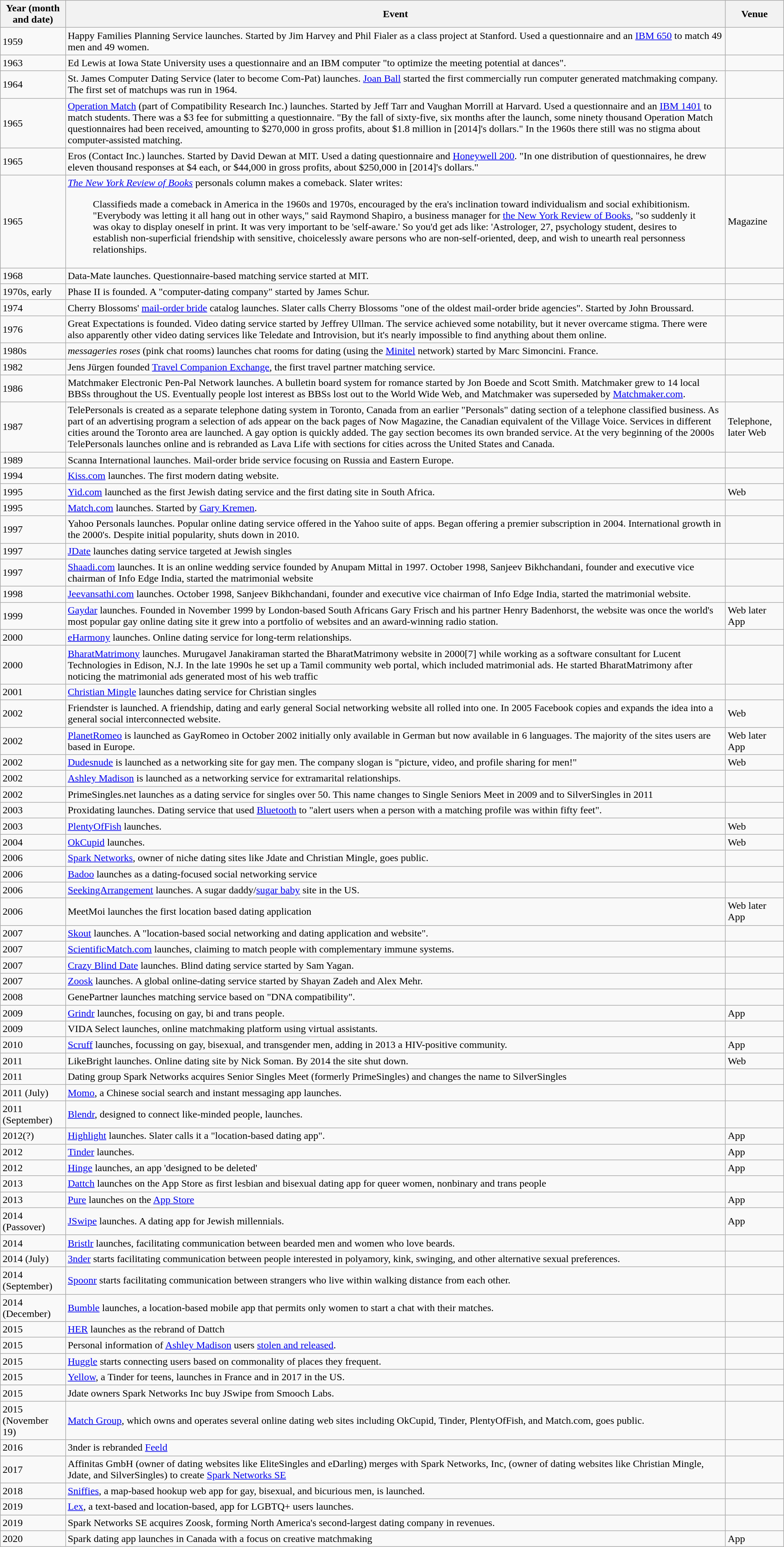<table class="wikitable sortable">
<tr>
<th>Year (month and date)</th>
<th>Event</th>
<th>Venue</th>
</tr>
<tr>
<td>1959</td>
<td>Happy Families Planning Service launches. Started by Jim Harvey and Phil Fialer as a class project at Stanford. Used a questionnaire and an <a href='#'>IBM 650</a> to match 49 men and 49 women.</td>
<td></td>
</tr>
<tr>
<td>1963</td>
<td>Ed Lewis at Iowa State University uses a questionnaire and an IBM computer "to optimize the meeting potential at dances".</td>
<td></td>
</tr>
<tr>
<td>1964</td>
<td>St. James Computer Dating Service (later to become Com-Pat) launches. <a href='#'>Joan Ball</a> started the first commercially run computer generated matchmaking company. The first set of matchups was run in 1964.</td>
<td></td>
</tr>
<tr>
<td>1965</td>
<td><a href='#'>Operation Match</a> (part of Compatibility Research Inc.) launches. Started by Jeff Tarr and Vaughan Morrill at Harvard. Used a questionnaire and an <a href='#'>IBM 1401</a> to match students.  There was a $3 fee for submitting a questionnaire. "By the fall of sixty-five, six months after the launch, some ninety thousand Operation Match questionnaires had been received, amounting to $270,000 in gross profits, about $1.8 million in [2014]'s dollars." In the 1960s there still was no stigma about computer-assisted matching.</td>
<td></td>
</tr>
<tr>
<td>1965</td>
<td>Eros (Contact Inc.) launches. Started by David Dewan at MIT.  Used a dating questionnaire and <a href='#'>Honeywell 200</a>. "In one distribution of questionnaires, he drew eleven thousand responses at $4 each, or $44,000 in gross profits, about $250,000 in [2014]'s dollars."</td>
<td></td>
</tr>
<tr>
<td>1965</td>
<td><em><a href='#'>The New York Review of Books</a></em> personals column makes a comeback. Slater writes: <blockquote>Classifieds made a comeback in America in the 1960s and 1970s, encouraged by the era's inclination toward individualism and social exhibitionism. "Everybody was letting it all hang out in other ways," said Raymond Shapiro, a business manager for <a href='#'>the New York Review of Books</a>, "so suddenly it was okay to display oneself in print. It was very important to be 'self-aware.' So you'd get ads like: 'Astrologer, 27, psychology student, desires to establish non-superficial friendship with sensitive, choicelessly aware persons who are non-self-oriented, deep, and wish to unearth real personness relationships.</blockquote></td>
<td>Magazine</td>
</tr>
<tr>
<td>1968</td>
<td>Data-Mate launches. Questionnaire-based matching service started at MIT.</td>
<td></td>
</tr>
<tr>
<td>1970s, early</td>
<td>Phase II is founded. A "computer-dating company" started by James Schur.</td>
<td></td>
</tr>
<tr>
<td>1974</td>
<td>Cherry Blossoms' <a href='#'>mail-order bride</a> catalog launches. Slater calls Cherry Blossoms "one of the oldest mail-order bride agencies". Started by John Broussard.</td>
<td></td>
</tr>
<tr>
<td>1976</td>
<td>Great Expectations is founded. Video dating service started by Jeffrey Ullman. The service achieved some notability, but it never overcame stigma. There were also apparently other video dating services like Teledate and Introvision, but it's nearly impossible to find anything about them online.</td>
<td></td>
</tr>
<tr>
<td>1980s</td>
<td><em>messageries roses</em> (pink chat rooms) launches chat rooms for dating (using the <a href='#'>Minitel</a> network) started by Marc Simoncini. France.</td>
<td></td>
</tr>
<tr>
<td>1982</td>
<td>Jens Jürgen founded <a href='#'>Travel Companion Exchange</a>, the first travel partner matching service.</td>
<td></td>
</tr>
<tr>
<td>1986</td>
<td>Matchmaker Electronic Pen-Pal Network launches. A bulletin board system for romance started by Jon Boede and Scott Smith. Matchmaker grew to 14 local BBSs throughout the US. Eventually people lost interest as BBSs lost out to the World Wide Web, and Matchmaker was superseded by <a href='#'>Matchmaker.com</a>.</td>
<td></td>
</tr>
<tr>
<td>1987</td>
<td>TelePersonals is created as a separate telephone dating system in Toronto, Canada from an earlier "Personals" dating section of a telephone classified business. As part of an advertising program a selection of ads appear on the back pages of Now Magazine, the Canadian equivalent of the Village Voice. Services in different cities around the Toronto area are launched. A gay option is quickly added. The gay section becomes its own branded service. At the very beginning of the 2000s TelePersonals launches online and is rebranded as Lava Life with sections for cities across the United States and Canada.</td>
<td>Telephone, later Web</td>
</tr>
<tr>
<td>1989</td>
<td>Scanna International launches. Mail-order bride service focusing on Russia and Eastern Europe.</td>
<td></td>
</tr>
<tr>
<td>1994</td>
<td><a href='#'>Kiss.com</a> launches. The first modern dating website.</td>
<td></td>
</tr>
<tr>
<td>1995</td>
<td><a href='#'>Yid.com</a> launched as the first Jewish dating service and the first dating site in South Africa.</td>
<td>Web</td>
</tr>
<tr>
<td>1995</td>
<td><a href='#'>Match.com</a> launches. Started by <a href='#'>Gary Kremen</a>.</td>
<td></td>
</tr>
<tr>
<td>1997</td>
<td>Yahoo Personals launches. Popular online dating service offered in the Yahoo suite of apps. Began offering a premier subscription in 2004. International growth in the 2000's. Despite initial popularity, shuts down in 2010.</td>
<td></td>
</tr>
<tr>
<td>1997</td>
<td><a href='#'>JDate</a> launches dating service targeted at Jewish singles</td>
<td></td>
</tr>
<tr>
<td>1997</td>
<td><a href='#'>Shaadi.com</a> launches. It is an online wedding service founded by Anupam Mittal in 1997. October 1998, Sanjeev Bikhchandani, founder and executive vice chairman of Info Edge India, started the matrimonial website</td>
<td></td>
</tr>
<tr>
<td>1998</td>
<td><a href='#'>Jeevansathi.com</a> launches. October 1998, Sanjeev Bikhchandani, founder and executive vice chairman of Info Edge India, started the matrimonial website.</td>
<td></td>
</tr>
<tr>
<td>1999</td>
<td><a href='#'>Gaydar</a> launches. Founded in November 1999 by London-based South Africans Gary Frisch and his partner Henry Badenhorst, the website was once the world's most popular gay online dating site it grew into a portfolio of websites and an award-winning radio station.</td>
<td>Web later App</td>
</tr>
<tr>
<td>2000</td>
<td><a href='#'>eHarmony</a> launches. Online dating service for long-term relationships.</td>
<td></td>
</tr>
<tr>
<td>2000</td>
<td><a href='#'>BharatMatrimony</a> launches. Murugavel Janakiraman started the BharatMatrimony website in 2000[7] while working as a software consultant for Lucent Technologies in Edison, N.J. In the late 1990s he set up a Tamil community web portal, which included matrimonial ads. He started BharatMatrimony after noticing the matrimonial ads generated most of his web traffic</td>
</tr>
<tr>
<td>2001</td>
<td><a href='#'>Christian Mingle</a> launches dating service for Christian singles</td>
<td></td>
</tr>
<tr>
<td>2002</td>
<td>Friendster is launched. A friendship, dating and early general Social networking website all rolled into one. In 2005 Facebook copies and expands the idea into a general social interconnected website.</td>
<td>Web</td>
</tr>
<tr>
<td>2002</td>
<td><a href='#'>PlanetRomeo</a> is launched as GayRomeo in October 2002 initially only available in German but now available in 6 languages. The majority of the sites users are based in Europe.</td>
<td>Web later App</td>
</tr>
<tr>
<td>2002</td>
<td><a href='#'>Dudesnude</a> is launched as a networking site for gay men. The company slogan is "picture, video, and profile sharing for men!"</td>
<td>Web</td>
</tr>
<tr>
<td>2002</td>
<td><a href='#'>Ashley Madison</a> is launched as a networking service for extramarital relationships.</td>
<td></td>
</tr>
<tr>
<td>2002</td>
<td>PrimeSingles.net launches as a dating service for singles over 50. This name changes to Single Seniors Meet in 2009 and to SilverSingles in 2011</td>
<td></td>
</tr>
<tr>
<td>2003</td>
<td>Proxidating launches. Dating service that used <a href='#'>Bluetooth</a> to "alert users when a person with a matching profile was within fifty feet".</td>
<td></td>
</tr>
<tr>
<td>2003</td>
<td><a href='#'>PlentyOfFish</a> launches.</td>
<td>Web</td>
</tr>
<tr>
<td>2004</td>
<td><a href='#'>OkCupid</a> launches.</td>
<td>Web</td>
</tr>
<tr>
<td>2006</td>
<td><a href='#'>Spark Networks</a>, owner of niche dating sites like Jdate and Christian Mingle, goes public.</td>
<td></td>
</tr>
<tr>
<td>2006</td>
<td><a href='#'>Badoo</a> launches as a dating-focused social networking service</td>
<td></td>
</tr>
<tr>
<td>2006</td>
<td><a href='#'>SeekingArrangement</a> launches. A sugar daddy/<a href='#'>sugar baby</a> site in the US.</td>
<td></td>
</tr>
<tr>
<td>2006</td>
<td>MeetMoi launches the first location based dating application</td>
<td>Web later App</td>
</tr>
<tr>
<td>2007</td>
<td><a href='#'>Skout</a> launches. A "location-based social networking and dating application and website".</td>
<td></td>
</tr>
<tr>
<td>2007</td>
<td><a href='#'>ScientificMatch.com</a> launches, claiming to match people with complementary immune systems.</td>
<td></td>
</tr>
<tr>
<td>2007</td>
<td><a href='#'>Crazy Blind Date</a> launches. Blind dating service started by Sam Yagan.</td>
<td></td>
</tr>
<tr>
<td>2007</td>
<td><a href='#'>Zoosk</a> launches. A global online-dating service started by Shayan Zadeh and Alex Mehr.</td>
<td></td>
</tr>
<tr>
<td>2008</td>
<td>GenePartner launches matching service based on "DNA compatibility".</td>
<td></td>
</tr>
<tr>
<td>2009</td>
<td><a href='#'>Grindr</a> launches, focusing on gay, bi and trans people.</td>
<td>App</td>
</tr>
<tr>
<td>2009</td>
<td>VIDA Select launches, online matchmaking platform using virtual assistants.</td>
<td></td>
</tr>
<tr>
<td>2010</td>
<td><a href='#'>Scruff</a> launches, focussing on gay, bisexual, and transgender men, adding in 2013 a HIV-positive community.</td>
<td>App</td>
</tr>
<tr>
<td>2011</td>
<td>LikeBright launches. Online dating site by Nick Soman. By 2014 the site shut down.</td>
<td>Web</td>
</tr>
<tr>
<td>2011</td>
<td>Dating group Spark Networks acquires Senior Singles Meet (formerly PrimeSingles) and changes the name to SilverSingles</td>
<td></td>
</tr>
<tr>
<td>2011 (July)</td>
<td><a href='#'>Momo</a>, a Chinese social search and instant messaging app launches.</td>
<td></td>
</tr>
<tr>
<td>2011 (September)</td>
<td><a href='#'>Blendr</a>, designed to connect like-minded people, launches.</td>
<td></td>
</tr>
<tr>
<td>2012(?)</td>
<td><a href='#'>Highlight</a> launches. Slater calls it a "location-based dating app".</td>
<td>App</td>
</tr>
<tr>
<td>2012</td>
<td><a href='#'>Tinder</a> launches.</td>
<td>App</td>
</tr>
<tr>
<td>2012</td>
<td><a href='#'>Hinge</a> launches, an app 'designed to be deleted'</td>
<td>App</td>
</tr>
<tr>
<td>2013</td>
<td><a href='#'>Dattch</a> launches on the App Store as first lesbian and bisexual dating app for queer women, nonbinary and trans people</td>
<td></td>
</tr>
<tr>
<td>2013</td>
<td><a href='#'>Pure</a> launches on the <a href='#'>App Store</a></td>
<td>App</td>
</tr>
<tr>
<td>2014 (Passover)</td>
<td><a href='#'>JSwipe</a> launches. A dating app for Jewish millennials.</td>
<td>App</td>
</tr>
<tr>
<td>2014</td>
<td><a href='#'>Bristlr</a> launches, facilitating communication between bearded men and women who love beards.</td>
<td></td>
</tr>
<tr>
<td>2014 (July)</td>
<td><a href='#'>3nder</a> starts facilitating communication between people interested in polyamory, kink, swinging, and other alternative sexual preferences.</td>
<td></td>
</tr>
<tr>
<td>2014 (September)</td>
<td><a href='#'>Spoonr</a> starts facilitating communication between strangers who live within walking distance from each other.</td>
<td></td>
</tr>
<tr>
<td>2014 (December)</td>
<td><a href='#'>Bumble</a> launches, a location-based mobile app that permits only women to start a chat with their matches.</td>
<td></td>
</tr>
<tr>
<td>2015</td>
<td><a href='#'>HER</a> launches as the rebrand of Dattch</td>
<td></td>
</tr>
<tr>
<td>2015</td>
<td>Personal information of <a href='#'>Ashley Madison</a> users <a href='#'>stolen and released</a>.</td>
<td></td>
</tr>
<tr>
<td>2015</td>
<td><a href='#'>Huggle</a> starts connecting users based on commonality of places they frequent.</td>
<td></td>
</tr>
<tr>
<td>2015</td>
<td><a href='#'>Yellow</a>, a Tinder for teens, launches in France and in 2017 in the US.</td>
<td></td>
</tr>
<tr>
<td>2015</td>
<td>Jdate owners Spark Networks Inc buy JSwipe from Smooch Labs.</td>
<td></td>
</tr>
<tr>
<td>2015 (November 19)</td>
<td><a href='#'>Match Group</a>, which owns and operates several online dating web sites including OkCupid, Tinder, PlentyOfFish, and Match.com, goes public.</td>
<td></td>
</tr>
<tr>
<td>2016</td>
<td>3nder is rebranded <a href='#'>Feeld</a></td>
<td></td>
</tr>
<tr>
<td>2017</td>
<td>Affinitas GmbH (owner of dating websites like EliteSingles and eDarling) merges with Spark Networks, Inc, (owner of dating websites like Christian Mingle, Jdate, and SilverSingles) to create <a href='#'>Spark Networks SE</a></td>
<td></td>
</tr>
<tr>
<td>2018</td>
<td><a href='#'>Sniffies</a>, a map-based hookup web app for gay, bisexual, and bicurious men, is launched.</td>
<td></td>
</tr>
<tr>
<td>2019</td>
<td><a href='#'>Lex</a>, a text-based and location-based, app for LGBTQ+ users launches.</td>
<td></td>
</tr>
<tr>
<td>2019</td>
<td>Spark Networks SE acquires Zoosk, forming North America's second-largest dating company in revenues.</td>
<td></td>
</tr>
<tr>
<td>2020</td>
<td>Spark dating app launches in Canada with a focus on creative matchmaking</td>
<td>App</td>
</tr>
</table>
